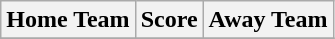<table class="wikitable" style="text-align: center">
<tr>
<th>Home Team</th>
<th>Score</th>
<th>Away Team</th>
</tr>
<tr>
</tr>
</table>
